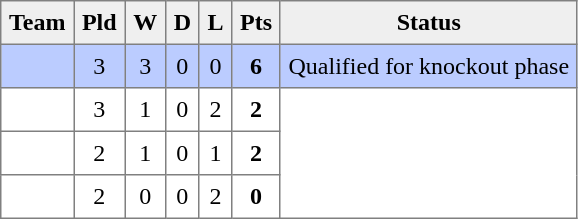<table style=border-collapse:collapse border=1 cellspacing=0 cellpadding=5>
<tr align=center bgcolor=#efefef>
<th>Team</th>
<th>Pld</th>
<th>W</th>
<th>D</th>
<th>L</th>
<th>Pts</th>
<th>Status</th>
</tr>
<tr align=center style="background:#bbccff;">
<td style="text-align:left;"> </td>
<td>3</td>
<td>3</td>
<td>0</td>
<td>0</td>
<td><strong>6</strong></td>
<td rowspan=1>Qualified for knockout phase</td>
</tr>
<tr align=center style="background:#FFFFFF;">
<td style="text-align:left;"> </td>
<td>3</td>
<td>1</td>
<td>0</td>
<td>2</td>
<td><strong>2</strong></td>
<td rowspan=3></td>
</tr>
<tr align=center style="background:#FFFFFF;">
<td style="text-align:left;"> </td>
<td>2</td>
<td>1</td>
<td>0</td>
<td>1</td>
<td><strong>2</strong></td>
</tr>
<tr align=center style="background:#FFFFFF;">
<td style="text-align:left;"> </td>
<td>2</td>
<td>0</td>
<td>0</td>
<td>2</td>
<td><strong>0</strong></td>
</tr>
</table>
